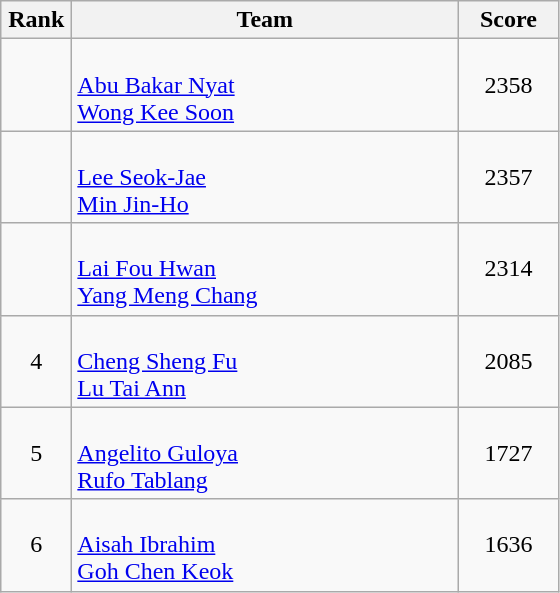<table class=wikitable style="text-align:center">
<tr>
<th width=40>Rank</th>
<th width=250>Team</th>
<th width=60>Score</th>
</tr>
<tr>
<td></td>
<td align="left"><br><a href='#'>Abu Bakar Nyat</a><br><a href='#'>Wong Kee Soon</a></td>
<td>2358</td>
</tr>
<tr>
<td></td>
<td align="left"><br><a href='#'>Lee Seok-Jae</a><br><a href='#'>Min Jin-Ho</a></td>
<td>2357</td>
</tr>
<tr>
<td></td>
<td align="left"><br><a href='#'>Lai Fou Hwan</a><br><a href='#'>Yang Meng Chang</a></td>
<td>2314</td>
</tr>
<tr>
<td>4</td>
<td align="left"><br><a href='#'>Cheng Sheng Fu</a><br><a href='#'>Lu Tai Ann</a></td>
<td>2085</td>
</tr>
<tr>
<td>5</td>
<td align="left"><br><a href='#'>Angelito Guloya</a><br><a href='#'>Rufo Tablang</a></td>
<td>1727</td>
</tr>
<tr>
<td>6</td>
<td align="left"><br><a href='#'>Aisah Ibrahim</a><br><a href='#'>Goh Chen Keok</a></td>
<td>1636</td>
</tr>
</table>
